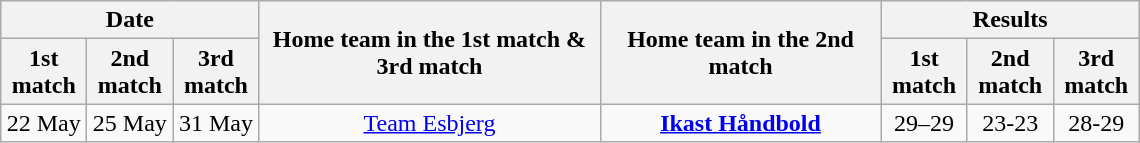<table class="wikitable" style="text-align:center; margin-left:1em;">
<tr>
<th colspan="3">Date</th>
<th rowspan="2" style="width:220px;">Home team in the 1st match & 3rd match</th>
<th rowspan="2" style="width:180px;">Home team in the 2nd match</th>
<th colspan="3">Results</th>
</tr>
<tr>
<th style="width:50px;">1st match</th>
<th style="width:50px;">2nd match</th>
<th style="width:50px;">3rd match</th>
<th style="width:50px;">1st match</th>
<th style="width:50px;">2nd match</th>
<th style="width:50px;">3rd match</th>
</tr>
<tr>
<td>22 May</td>
<td>25 May</td>
<td>31 May</td>
<td><a href='#'>Team Esbjerg</a></td>
<td><strong><a href='#'>Ikast Håndbold</a></strong></td>
<td>29–29</td>
<td>23-23</td>
<td>28-29</td>
</tr>
</table>
